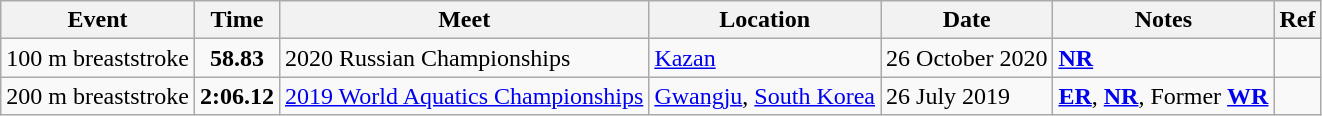<table class="wikitable">
<tr>
<th>Event</th>
<th>Time</th>
<th>Meet</th>
<th>Location</th>
<th>Date</th>
<th>Notes</th>
<th>Ref</th>
</tr>
<tr>
<td>100 m breaststroke</td>
<td style="text-align:center;"><strong>58.83</strong></td>
<td>2020 Russian Championships</td>
<td><a href='#'>Kazan</a></td>
<td>26 October 2020</td>
<td><strong><a href='#'>NR</a></strong></td>
<td style="text-align:center;"></td>
</tr>
<tr>
<td>200 m breaststroke</td>
<td style="text-align:center;"><strong>2:06.12</strong></td>
<td><a href='#'>2019 World Aquatics Championships</a></td>
<td><a href='#'>Gwangju</a>, <a href='#'>South Korea</a></td>
<td>26 July 2019</td>
<td><strong><a href='#'>ER</a></strong>, <strong><a href='#'>NR</a></strong>, Former <strong><a href='#'>WR</a></strong></td>
<td style="text-align:center;"></td>
</tr>
</table>
